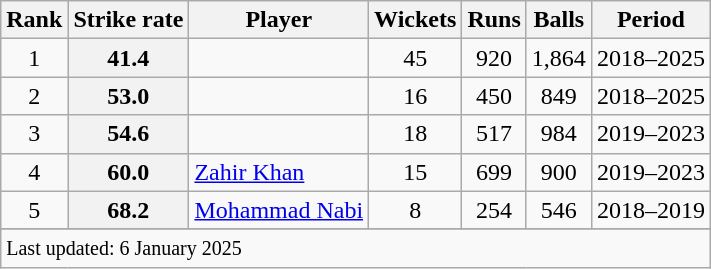<table class="wikitable plainrowheaders sortable">
<tr>
<th scope=col>Rank</th>
<th scope=col>Strike rate</th>
<th scope=col>Player</th>
<th scope=col>Wickets</th>
<th scope=col>Runs</th>
<th scope=col>Balls</th>
<th scope=col>Period</th>
</tr>
<tr>
<td align=center>1</td>
<th scope=row style=text-align:center;>41.4</th>
<td></td>
<td align=center>45</td>
<td align=center>920</td>
<td align=center>1,864</td>
<td>2018–2025</td>
</tr>
<tr>
<td align=center>2</td>
<th scope=row style=text-align:center;>53.0</th>
<td></td>
<td align=center>16</td>
<td align=center>450</td>
<td align=center>849</td>
<td>2018–2025</td>
</tr>
<tr>
<td align=center>3</td>
<th scope=row style=text-align:center;>54.6</th>
<td></td>
<td align=center>18</td>
<td align=center>517</td>
<td align=center>984</td>
<td>2019–2023</td>
</tr>
<tr>
<td align=center>4</td>
<th scope=row style=text-align:center;>60.0</th>
<td><a href='#'>Zahir Khan</a></td>
<td align=center>15</td>
<td align=center>699</td>
<td align=center>900</td>
<td>2019–2023</td>
</tr>
<tr>
<td align=center>5</td>
<th scope=row style=text-align:center;>68.2</th>
<td><a href='#'>Mohammad Nabi</a></td>
<td align=center>8</td>
<td align=center>254</td>
<td align=center>546</td>
<td>2018–2019</td>
</tr>
<tr>
</tr>
<tr class=sortbottom>
<td colspan=7><small> Last updated: 6 January 2025</small></td>
</tr>
</table>
